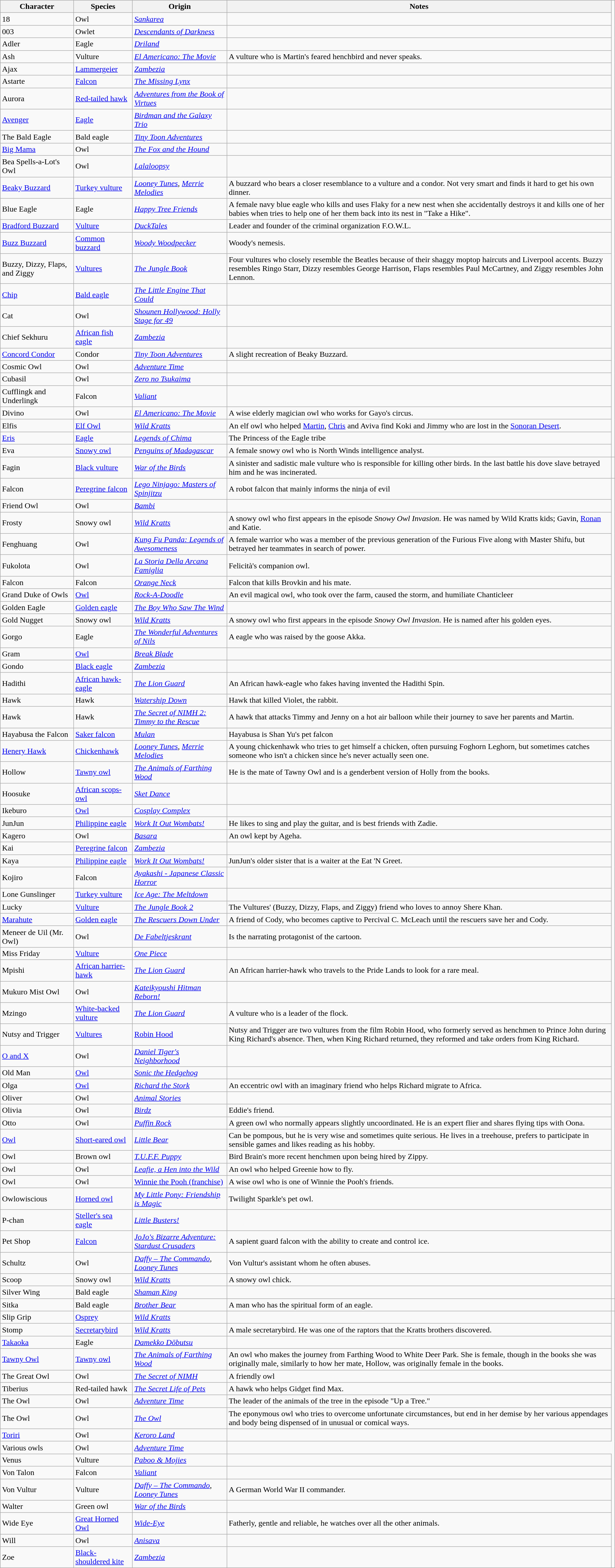<table class="wikitable sortable">
<tr>
<th>Character</th>
<th>Species</th>
<th>Origin</th>
<th>Notes</th>
</tr>
<tr>
<td>18</td>
<td>Owl</td>
<td><em><a href='#'>Sankarea</a></em></td>
<td></td>
</tr>
<tr>
<td>003</td>
<td>Owlet</td>
<td><em><a href='#'>Descendants of Darkness</a></em></td>
<td></td>
</tr>
<tr>
<td>Adler</td>
<td>Eagle</td>
<td><em><a href='#'>Driland</a></em></td>
<td></td>
</tr>
<tr>
<td>Ash</td>
<td>Vulture</td>
<td><em><a href='#'>El Americano: The Movie</a></em></td>
<td>A vulture who is Martin's feared henchbird and never speaks.</td>
</tr>
<tr>
<td>Ajax</td>
<td><a href='#'>Lammergeier</a></td>
<td><em><a href='#'>Zambezia</a></em></td>
<td></td>
</tr>
<tr>
<td>Astarte</td>
<td><a href='#'>Falcon</a></td>
<td><em><a href='#'>The Missing Lynx</a></em></td>
<td></td>
</tr>
<tr>
<td>Aurora</td>
<td><a href='#'>Red-tailed hawk</a></td>
<td><em><a href='#'>Adventures from the Book of Virtues</a></em></td>
<td></td>
</tr>
<tr>
<td><a href='#'>Avenger</a></td>
<td><a href='#'>Eagle</a></td>
<td><em><a href='#'>Birdman and the Galaxy Trio</a></em></td>
<td></td>
</tr>
<tr>
<td>The Bald Eagle</td>
<td>Bald eagle</td>
<td><em><a href='#'>Tiny Toon Adventures</a></em></td>
<td></td>
</tr>
<tr>
<td><a href='#'>Big Mama</a></td>
<td>Owl</td>
<td><em><a href='#'>The Fox and the Hound</a></em></td>
<td></td>
</tr>
<tr>
<td>Bea Spells-a-Lot's Owl</td>
<td>Owl</td>
<td><em><a href='#'>Lalaloopsy</a></em></td>
<td></td>
</tr>
<tr>
<td><a href='#'>Beaky Buzzard</a></td>
<td><a href='#'>Turkey vulture</a></td>
<td><em><a href='#'>Looney Tunes</a></em>, <em><a href='#'>Merrie Melodies</a></em></td>
<td>A buzzard who bears a closer resemblance to a vulture and a condor. Not very smart and finds it hard to get his own dinner.</td>
</tr>
<tr>
<td>Blue Eagle</td>
<td>Eagle</td>
<td><em><a href='#'>Happy Tree Friends</a></em></td>
<td>A female navy blue eagle who kills and uses Flaky for a new nest when she accidentally destroys it and kills one of her babies when tries to help one of her them back into its nest in "Take a Hike".</td>
</tr>
<tr>
<td><a href='#'>Bradford Buzzard</a></td>
<td><a href='#'>Vulture</a></td>
<td><em><a href='#'>DuckTales</a></em></td>
<td>Leader and founder of the criminal organization F.O.W.L.</td>
</tr>
<tr>
<td><a href='#'>Buzz Buzzard</a></td>
<td><a href='#'>Common buzzard</a></td>
<td><em><a href='#'>Woody Woodpecker</a></em></td>
<td>Woody's nemesis.</td>
</tr>
<tr>
<td>Buzzy, Dizzy, Flaps, and Ziggy</td>
<td><a href='#'>Vultures</a></td>
<td><em><a href='#'>The Jungle Book</a></em></td>
<td>Four vultures who closely resemble the Beatles because of their shaggy moptop haircuts and Liverpool accents. Buzzy resembles Ringo Starr, Dizzy resembles George Harrison, Flaps resembles Paul McCartney, and Ziggy resembles John Lennon.</td>
</tr>
<tr>
<td><a href='#'>Chip</a></td>
<td><a href='#'>Bald eagle</a></td>
<td><em><a href='#'>The Little Engine That Could</a></em></td>
<td></td>
</tr>
<tr>
<td>Cat</td>
<td>Owl</td>
<td><em><a href='#'>Shounen Hollywood: Holly Stage for 49</a></em></td>
<td></td>
</tr>
<tr>
<td>Chief Sekhuru</td>
<td><a href='#'>African fish eagle</a></td>
<td><em><a href='#'>Zambezia</a></em></td>
<td></td>
</tr>
<tr>
<td><a href='#'>Concord Condor</a></td>
<td>Condor</td>
<td><em><a href='#'>Tiny Toon Adventures</a></em></td>
<td>A slight recreation of Beaky Buzzard.</td>
</tr>
<tr>
<td>Cosmic Owl</td>
<td>Owl</td>
<td><em><a href='#'>Adventure Time</a></em></td>
<td></td>
</tr>
<tr>
<td>Cubasil</td>
<td>Owl</td>
<td><em><a href='#'>Zero no Tsukaima</a></em></td>
<td></td>
</tr>
<tr>
<td>Cufflingk and Underlingk</td>
<td>Falcon</td>
<td><em><a href='#'>Valiant</a></em></td>
<td></td>
</tr>
<tr>
<td>Divino</td>
<td>Owl</td>
<td><em><a href='#'>El Americano: The Movie</a></em></td>
<td>A wise elderly magician owl who works for Gayo's circus.</td>
</tr>
<tr>
<td>Elfis</td>
<td><a href='#'>Elf Owl</a></td>
<td><em><a href='#'>Wild Kratts</a></em></td>
<td>An elf owl who helped <a href='#'>Martin</a>, <a href='#'>Chris</a> and Aviva find Koki and Jimmy who are lost in the <a href='#'>Sonoran Desert</a>.</td>
</tr>
<tr>
<td><a href='#'>Eris</a></td>
<td><a href='#'>Eagle</a></td>
<td><em><a href='#'>Legends of Chima</a></em></td>
<td>The Princess of the Eagle tribe</td>
</tr>
<tr>
<td>Eva</td>
<td><a href='#'>Snowy owl</a></td>
<td><em><a href='#'>Penguins of Madagascar</a></em></td>
<td>A female snowy owl who is North Winds intelligence analyst.</td>
</tr>
<tr>
<td>Fagin</td>
<td><a href='#'>Black vulture</a></td>
<td><em><a href='#'>War of the Birds</a></em></td>
<td>A sinister and sadistic male vulture who is responsible for killing other birds. In the last battle his dove slave betrayed him and he was incinerated.</td>
<td></td>
</tr>
<tr>
<td>Falcon</td>
<td><a href='#'>Peregrine falcon</a></td>
<td><em><a href='#'>Lego Ninjago: Masters of Spinjitzu</a></em></td>
<td>A robot falcon that mainly informs the ninja of evil</td>
</tr>
<tr>
<td>Friend Owl</td>
<td>Owl</td>
<td><em><a href='#'>Bambi</a></em></td>
<td></td>
</tr>
<tr>
<td>Frosty</td>
<td>Snowy owl</td>
<td><em><a href='#'>Wild Kratts</a></em></td>
<td>A snowy owl who first appears in the episode <em>Snowy Owl Invasion</em>. He was named by Wild Kratts kids; Gavin, <a href='#'>Ronan</a> and Katie.</td>
</tr>
<tr>
<td>Fenghuang</td>
<td>Owl</td>
<td><em><a href='#'>Kung Fu Panda: Legends of Awesomeness</a></em></td>
<td>A female warrior who was a member of the previous generation of the Furious Five along with Master Shifu, but betrayed her teammates in search of power.</td>
</tr>
<tr>
<td>Fukolota</td>
<td>Owl</td>
<td><em><a href='#'>La Storia Della Arcana Famiglia</a></em></td>
<td>Felicità's companion owl.</td>
</tr>
<tr>
<td>Falcon</td>
<td>Falcon</td>
<td><em><a href='#'>Orange Neck</a></em></td>
<td>Falcon that kills Brovkin and his mate.</td>
</tr>
<tr>
<td>Grand Duke of Owls</td>
<td><a href='#'>Owl</a></td>
<td><em><a href='#'>Rock-A-Doodle</a></em></td>
<td>An evil magical owl, who took over the farm, caused the storm, and humiliate Chanticleer</td>
</tr>
<tr>
<td>Golden Eagle</td>
<td><a href='#'>Golden eagle</a></td>
<td><em><a href='#'>The Boy Who Saw The Wind</a></em></td>
<td></td>
</tr>
<tr>
<td>Gold Nugget</td>
<td>Snowy owl</td>
<td><em><a href='#'>Wild Kratts</a></em></td>
<td>A snowy owl who first appears in the episode <em>Snowy Owl Invasion</em>. He is named after his golden eyes.</td>
</tr>
<tr>
<td>Gorgo</td>
<td>Eagle</td>
<td><a href='#'><em>The Wonderful Adventures of Nils</em></a></td>
<td>A eagle who was raised by the goose Akka.</td>
</tr>
<tr>
<td>Gram</td>
<td><a href='#'>Owl</a></td>
<td><em><a href='#'>Break Blade</a></em></td>
<td></td>
</tr>
<tr>
<td>Gondo</td>
<td><a href='#'>Black eagle</a></td>
<td><em><a href='#'>Zambezia</a></em></td>
<td></td>
</tr>
<tr>
<td>Hadithi</td>
<td><a href='#'>African hawk-eagle</a></td>
<td><em><a href='#'>The Lion Guard</a></em></td>
<td>An African hawk-eagle who fakes having invented the Hadithi Spin.</td>
</tr>
<tr>
<td>Hawk</td>
<td>Hawk</td>
<td><em><a href='#'>Watership Down</a></em></td>
<td>Hawk that killed Violet, the rabbit.</td>
</tr>
<tr>
<td>Hawk</td>
<td>Hawk</td>
<td><em><a href='#'>The Secret of NIMH 2: Timmy to the Rescue</a></em></td>
<td>A hawk that attacks Timmy and Jenny on a hot air balloon while their journey to save her parents and Martin.</td>
</tr>
<tr>
<td>Hayabusa the Falcon</td>
<td><a href='#'>Saker falcon</a></td>
<td><em><a href='#'>Mulan</a></em></td>
<td>Hayabusa is Shan Yu's pet falcon</td>
</tr>
<tr>
<td><a href='#'>Henery Hawk</a></td>
<td><a href='#'>Chickenhawk</a></td>
<td><em><a href='#'>Looney Tunes</a></em>, <em><a href='#'>Merrie Melodies</a></em></td>
<td>A young chickenhawk who tries to get himself a chicken, often pursuing Foghorn Leghorn, but sometimes catches someone who isn't a chicken since he's never actually seen one.</td>
</tr>
<tr>
<td>Hollow</td>
<td><a href='#'>Tawny owl</a></td>
<td><em><a href='#'>The Animals of Farthing Wood</a></em></td>
<td>He is the mate of Tawny Owl and is a genderbent version of Holly from the books.</td>
</tr>
<tr>
<td>Hoosuke</td>
<td><a href='#'>African scops-owl</a></td>
<td><em><a href='#'>Sket Dance</a></em></td>
<td></td>
</tr>
<tr>
<td>Ikeburo</td>
<td><a href='#'>Owl</a></td>
<td><em><a href='#'>Cosplay Complex</a></em></td>
<td></td>
</tr>
<tr>
<td>JunJun</td>
<td><a href='#'>Philippine eagle</a></td>
<td><em><a href='#'>Work It Out Wombats!</a></em></td>
<td>He likes to sing and play the guitar, and is best friends with Zadie.</td>
</tr>
<tr>
<td>Kagero</td>
<td>Owl</td>
<td><em><a href='#'>Basara</a></em></td>
<td>An owl kept by Ageha.</td>
</tr>
<tr>
<td>Kai</td>
<td><a href='#'>Peregrine falcon</a></td>
<td><em><a href='#'>Zambezia</a></em></td>
<td></td>
</tr>
<tr>
<td>Kaya</td>
<td><a href='#'>Philippine eagle</a></td>
<td><em><a href='#'>Work It Out Wombats!</a></em></td>
<td>JunJun's older sister that is a waiter at the Eat 'N Greet.</td>
</tr>
<tr>
<td>Kojiro</td>
<td>Falcon</td>
<td><em><a href='#'>Ayakashi - Japanese Classic Horror</a></em></td>
<td></td>
</tr>
<tr>
<td>Lone Gunslinger</td>
<td><a href='#'>Turkey vulture</a></td>
<td><em><a href='#'>Ice Age: The Meltdown</a></em></td>
<td></td>
</tr>
<tr>
<td>Lucky</td>
<td><a href='#'>Vulture</a></td>
<td><em><a href='#'>The Jungle Book 2</a></em></td>
<td>The Vultures' (Buzzy, Dizzy, Flaps, and Ziggy) friend who loves to annoy Shere Khan.</td>
</tr>
<tr>
<td><a href='#'>Marahute</a></td>
<td><a href='#'>Golden eagle</a></td>
<td><em><a href='#'>The Rescuers Down Under</a></em></td>
<td>A friend of Cody, who becomes captive to Percival C. McLeach until the rescuers save her and Cody.</td>
</tr>
<tr>
<td>Meneer de Uil (Mr. Owl)</td>
<td>Owl</td>
<td><em><a href='#'>De Fabeltjeskrant</a></em></td>
<td>Is the narrating protagonist of the cartoon.</td>
</tr>
<tr>
<td>Miss Friday</td>
<td><a href='#'>Vulture</a></td>
<td><em><a href='#'>One Piece</a></em></td>
<td></td>
</tr>
<tr>
<td>Mpishi</td>
<td><a href='#'>African harrier-hawk</a></td>
<td><em><a href='#'>The Lion Guard</a></em></td>
<td>An African harrier-hawk who travels to the Pride Lands to look for a rare meal.</td>
</tr>
<tr>
<td>Mukuro Mist Owl</td>
<td>Owl</td>
<td><em><a href='#'>Kateikyoushi Hitman Reborn!</a></em></td>
<td></td>
</tr>
<tr>
<td>Mzingo</td>
<td><a href='#'>White-backed vulture</a></td>
<td><em><a href='#'>The Lion Guard</a></em></td>
<td>A vulture who is a leader of the flock.</td>
</tr>
<tr>
<td>Nutsy and Trigger</td>
<td><a href='#'>Vultures</a></td>
<td><a href='#'>Robin Hood</a></td>
<td>Nutsy and Trigger are two vultures from the film Robin Hood, who formerly served as henchmen to Prince John during King Richard's absence. Then, when King Richard returned, they reformed and take orders from King Richard.</td>
</tr>
<tr>
<td><a href='#'>O and X</a></td>
<td>Owl</td>
<td><em><a href='#'>Daniel Tiger's Neighborhood</a></em></td>
<td></td>
</tr>
<tr>
<td>Old Man</td>
<td><a href='#'>Owl</a></td>
<td><em><a href='#'>Sonic the Hedgehog</a></em></td>
<td></td>
</tr>
<tr>
<td>Olga</td>
<td><a href='#'>Owl</a></td>
<td><em><a href='#'>Richard the Stork</a></em></td>
<td>An eccentric owl with an imaginary friend who helps Richard migrate to Africa.</td>
</tr>
<tr>
<td>Oliver</td>
<td>Owl</td>
<td><em><a href='#'>Animal Stories</a></em></td>
<td></td>
</tr>
<tr>
<td>Olivia</td>
<td>Owl</td>
<td><em><a href='#'>Birdz</a></em></td>
<td>Eddie's friend.</td>
</tr>
<tr>
<td>Otto</td>
<td>Owl</td>
<td><em><a href='#'>Puffin Rock</a></em></td>
<td>A green owl who normally appears slightly uncoordinated. He is an expert flier and shares flying tips with Oona.</td>
</tr>
<tr>
<td><a href='#'>Owl</a></td>
<td><a href='#'>Short-eared owl</a></td>
<td><em><a href='#'>Little Bear</a></em></td>
<td>Can be pompous, but he is very wise and sometimes quite serious. He lives in a treehouse, prefers to participate in sensible games and likes reading as his hobby.</td>
</tr>
<tr>
<td>Owl</td>
<td>Brown owl</td>
<td><em><a href='#'>T.U.F.F. Puppy</a></em></td>
<td>Bird Brain's more recent henchmen upon being hired by Zippy.</td>
</tr>
<tr>
<td>Owl</td>
<td>Owl</td>
<td><em><a href='#'>Leafie, a Hen into the Wild</a></em></td>
<td>An owl who helped Greenie how to fly.</td>
</tr>
<tr>
<td>Owl</td>
<td>Owl</td>
<td><a href='#'>Winnie the Pooh (franchise)</a></td>
<td>A wise owl who is one of Winnie the Pooh's friends.</td>
</tr>
<tr>
<td>Owlowiscious</td>
<td><a href='#'>Horned owl</a></td>
<td><em><a href='#'>My Little Pony: Friendship is Magic</a></em></td>
<td>Twilight Sparkle's pet owl.</td>
</tr>
<tr>
<td>P-chan</td>
<td><a href='#'>Steller's sea eagle</a></td>
<td><em><a href='#'>Little Busters!</a></em></td>
<td></td>
</tr>
<tr>
<td>Pet Shop</td>
<td><a href='#'>Falcon</a></td>
<td><em><a href='#'>JoJo's Bizarre Adventure: Stardust Crusaders</a></em></td>
<td>A sapient guard falcon with the ability to create and control ice.</td>
</tr>
<tr>
<td>Schultz</td>
<td>Owl</td>
<td><em><a href='#'>Daffy – The Commando</a></em>, <em><a href='#'>Looney Tunes</a></em></td>
<td>Von Vultur's assistant whom he often abuses.</td>
</tr>
<tr>
<td>Scoop</td>
<td>Snowy owl</td>
<td><em><a href='#'>Wild Kratts</a></em></td>
<td>A snowy owl chick.</td>
</tr>
<tr>
<td>Silver Wing</td>
<td>Bald eagle</td>
<td><em><a href='#'>Shaman King</a></em></td>
<td></td>
</tr>
<tr>
<td>Sitka</td>
<td>Bald eagle</td>
<td><em><a href='#'>Brother Bear</a></em></td>
<td>A man who has the spiritual form of an eagle.</td>
<td></td>
</tr>
<tr>
<td>Slip Grip</td>
<td><a href='#'>Osprey</a></td>
<td><em><a href='#'>Wild Kratts</a></em></td>
<td></td>
</tr>
<tr>
<td>Stomp</td>
<td><a href='#'>Secretarybird</a></td>
<td><em><a href='#'>Wild Kratts</a></em></td>
<td>A male secretarybird. He was one of the raptors that the Kratts brothers discovered.</td>
</tr>
<tr>
<td><a href='#'>Takaoka</a></td>
<td>Eagle</td>
<td><em><a href='#'>Damekko Dōbutsu</a></em></td>
<td></td>
</tr>
<tr>
<td><a href='#'>Tawny Owl</a></td>
<td><a href='#'>Tawny owl</a></td>
<td><em><a href='#'>The Animals of Farthing Wood</a></em></td>
<td>An owl who makes the journey from Farthing Wood to White Deer Park. She is female, though in the books she was originally male, similarly to how her mate, Hollow, was originally female in the books.</td>
</tr>
<tr>
<td>The Great Owl</td>
<td>Owl</td>
<td><em><a href='#'>The Secret of NIMH</a></em></td>
<td>A friendly owl</td>
</tr>
<tr>
<td>Tiberius</td>
<td>Red-tailed hawk</td>
<td><em><a href='#'>The Secret Life of Pets</a></em></td>
<td>A hawk who helps Gidget find Max.</td>
</tr>
<tr>
<td>The Owl</td>
<td>Owl</td>
<td><em><a href='#'>Adventure Time</a></em></td>
<td>The leader of the animals of the tree in the episode "Up a Tree."</td>
</tr>
<tr>
<td>The Owl</td>
<td>Owl</td>
<td><em><a href='#'>The Owl</a></em></td>
<td>The eponymous owl who tries to overcome unfortunate circumstances, but end in her demise by her various appendages and body being dispensed of in unusual or comical ways.</td>
</tr>
<tr>
<td><a href='#'>Toriri</a></td>
<td>Owl</td>
<td><em><a href='#'>Keroro Land</a></em></td>
<td></td>
</tr>
<tr>
<td>Various owls</td>
<td>Owl</td>
<td><em><a href='#'>Adventure Time</a></em></td>
</tr>
<tr>
<td>Venus</td>
<td>Vulture</td>
<td><em><a href='#'>Paboo & Mojies</a></em></td>
<td></td>
</tr>
<tr>
<td>Von Talon</td>
<td>Falcon</td>
<td><em><a href='#'>Valiant</a></em></td>
<td></td>
</tr>
<tr>
<td>Von Vultur</td>
<td>Vulture</td>
<td><em><a href='#'>Daffy – The Commando</a></em>, <em><a href='#'>Looney Tunes</a></em></td>
<td>A German World War II commander.</td>
</tr>
<tr>
<td>Walter</td>
<td>Green owl</td>
<td><em><a href='#'>War of the Birds</a></em></td>
<td></td>
</tr>
<tr>
<td>Wide Eye</td>
<td><a href='#'>Great Horned Owl</a></td>
<td><em><a href='#'>Wide-Eye</a></em></td>
<td>Fatherly, gentle and reliable, he watches over all the other animals.</td>
</tr>
<tr>
<td>Will</td>
<td>Owl</td>
<td><em><a href='#'>Anisava</a></em></td>
<td></td>
</tr>
<tr>
<td>Zoe</td>
<td><a href='#'>Black-shouldered kite</a></td>
<td><em><a href='#'>Zambezia</a></em></td>
<td></td>
</tr>
</table>
